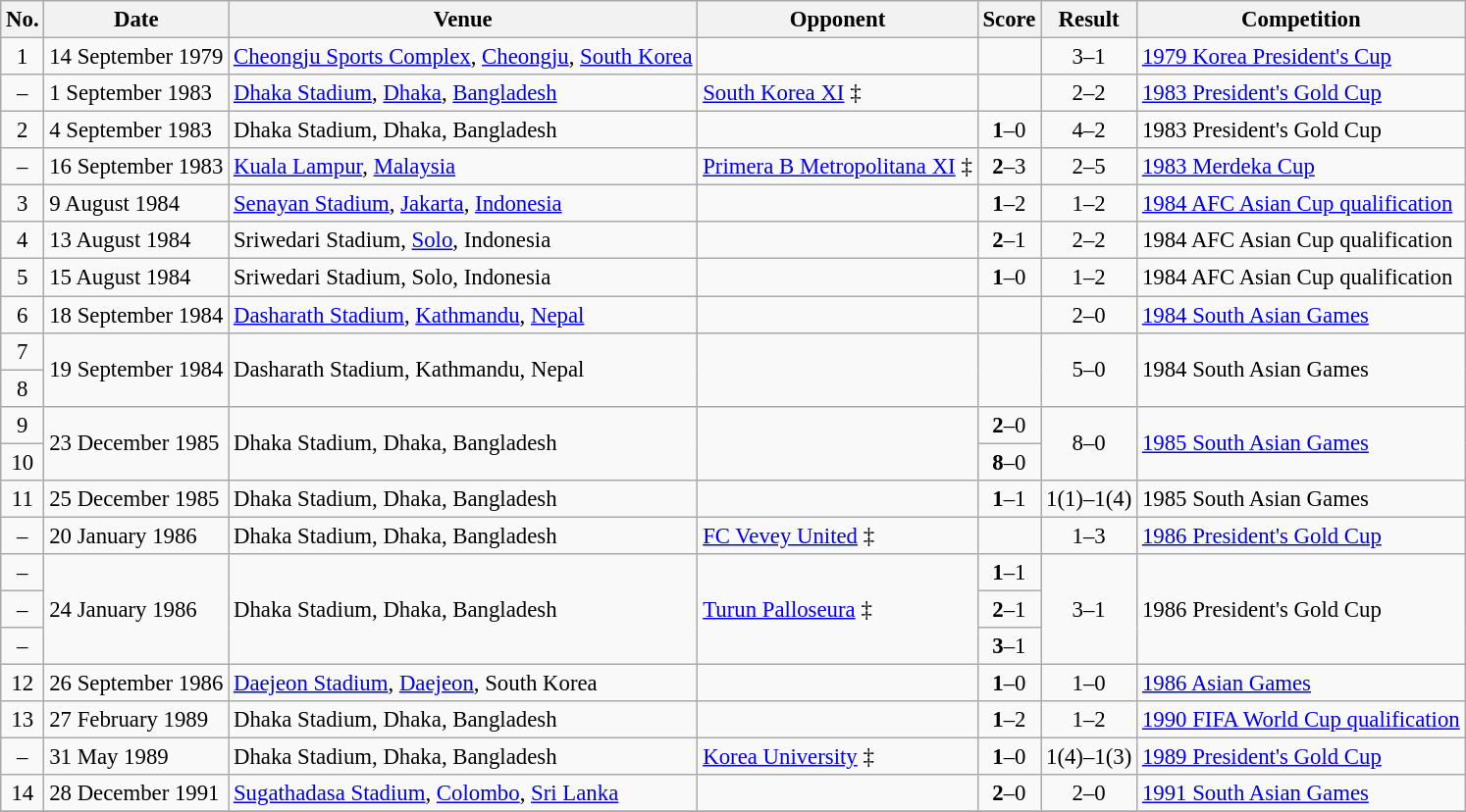<table class="wikitable" style="font-size:95%;">
<tr>
<th scope="col">No.</th>
<th scope="col">Date</th>
<th scope="col">Venue</th>
<th scope="col">Opponent</th>
<th scope="col">Score</th>
<th scope="col">Result</th>
<th scope="col">Competition</th>
</tr>
<tr>
<td align="center">1</td>
<td>14 September 1979</td>
<td><a href='#'>Cheongju Sports Complex</a>, <a href='#'>Cheongju</a>, <a href='#'>South Korea</a></td>
<td></td>
<td align="center"></td>
<td align="center">3–1</td>
<td><a href='#'>1979 Korea President's Cup</a></td>
</tr>
<tr>
<td align="center">–</td>
<td>1 September 1983</td>
<td><a href='#'>Dhaka Stadium</a>, <a href='#'>Dhaka</a>, <a href='#'>Bangladesh</a></td>
<td> <a href='#'>South Korea XI</a> ‡</td>
<td align="center"></td>
<td align="center">2–2</td>
<td><a href='#'>1983 President's Gold Cup</a></td>
</tr>
<tr>
<td align="center">2</td>
<td>4 September 1983</td>
<td>Dhaka Stadium, Dhaka, Bangladesh</td>
<td></td>
<td align="center"><strong>1</strong>–0</td>
<td align="center">4–2</td>
<td>1983 President's Gold Cup</td>
</tr>
<tr>
<td align="center">–</td>
<td>16 September 1983</td>
<td><a href='#'>Kuala Lampur</a>, <a href='#'>Malaysia</a></td>
<td> <a href='#'>Primera B Metropolitana XI</a> ‡</td>
<td align="center"><strong>2</strong>–3</td>
<td align="center">2–5</td>
<td><a href='#'>1983 Merdeka Cup</a></td>
</tr>
<tr>
<td align="center">3</td>
<td>9 August 1984</td>
<td><a href='#'>Senayan Stadium</a>, <a href='#'>Jakarta</a>, <a href='#'>Indonesia</a></td>
<td></td>
<td align="center"><strong>1</strong>–2</td>
<td align="center">1–2</td>
<td><a href='#'>1984 AFC Asian Cup qualification</a></td>
</tr>
<tr>
<td align="center">4</td>
<td>13 August 1984</td>
<td>Sriwedari Stadium, <a href='#'>Solo</a>, Indonesia</td>
<td></td>
<td align="center"><strong>2</strong>–1</td>
<td align="center">2–2</td>
<td>1984 AFC Asian Cup qualification</td>
</tr>
<tr>
<td align="center">5</td>
<td>15 August 1984</td>
<td>Sriwedari Stadium, Solo, Indonesia</td>
<td></td>
<td align="center"><strong>1</strong>–0</td>
<td align="center">1–2</td>
<td>1984 AFC Asian Cup qualification</td>
</tr>
<tr>
<td align="center">6</td>
<td>18 September 1984</td>
<td><a href='#'>Dasharath Stadium</a>, <a href='#'>Kathmandu</a>, <a href='#'>Nepal</a></td>
<td></td>
<td align="center"></td>
<td align="center">2–0</td>
<td><a href='#'>1984 South Asian Games</a></td>
</tr>
<tr>
<td align="center">7</td>
<td rowspan=2>19 September 1984</td>
<td rowspan=2>Dasharath Stadium, Kathmandu, Nepal</td>
<td rowspan=2></td>
<td rowspan=2 align="center"></td>
<td rowspan=2 align="center">5–0</td>
<td rowspan=2>1984 South Asian Games</td>
</tr>
<tr>
<td align="center">8</td>
</tr>
<tr>
<td align="center">9</td>
<td rowspan=2>23 December 1985</td>
<td rowspan=2>Dhaka Stadium, Dhaka, Bangladesh</td>
<td rowspan=2></td>
<td align="center"><strong>2</strong>–0</td>
<td rowspan=2 align="center">8–0</td>
<td rowspan=2><a href='#'>1985 South Asian Games</a></td>
</tr>
<tr>
<td align="center">10</td>
<td align="center"><strong>8</strong>–0</td>
</tr>
<tr>
<td align="center">11</td>
<td>25 December 1985</td>
<td>Dhaka Stadium, Dhaka, Bangladesh</td>
<td></td>
<td align="center"><strong>1</strong>–1</td>
<td align="center">1(1)–1(4)</td>
<td>1985 South Asian Games</td>
</tr>
<tr>
<td align="center">–</td>
<td>20 January 1986</td>
<td>Dhaka Stadium, Dhaka, Bangladesh</td>
<td> <a href='#'>FC Vevey United</a> ‡</td>
<td align="center"></td>
<td align="center">1–3</td>
<td><a href='#'>1986 President's Gold Cup</a></td>
</tr>
<tr>
<td align="center">–</td>
<td rowspan=3>24 January 1986</td>
<td rowspan=3>Dhaka Stadium, Dhaka, Bangladesh</td>
<td rowspan=3> <a href='#'>Turun Palloseura</a> ‡</td>
<td align="center"><strong>1</strong>–1</td>
<td rowspan=3 align="center">3–1</td>
<td rowspan=3>1986 President's Gold Cup</td>
</tr>
<tr>
<td align="center">–</td>
<td align="center"><strong>2</strong>–1</td>
</tr>
<tr>
<td align="center">–</td>
<td align="center"><strong>3</strong>–1</td>
</tr>
<tr>
<td align="center">12</td>
<td>26 September 1986</td>
<td><a href='#'>Daejeon Stadium</a>, <a href='#'>Daejeon</a>, South Korea</td>
<td></td>
<td align="center"><strong>1</strong>–0</td>
<td align="center">1–0</td>
<td><a href='#'>1986 Asian Games</a></td>
</tr>
<tr>
<td align="center">13</td>
<td>27 February 1989</td>
<td>Dhaka Stadium, Dhaka, Bangladesh</td>
<td></td>
<td align="center"><strong>1</strong>–2</td>
<td align="center">1–2</td>
<td><a href='#'>1990 FIFA World Cup qualification</a></td>
</tr>
<tr>
<td align="center">–</td>
<td>31 May 1989</td>
<td>Dhaka Stadium, Dhaka, Bangladesh</td>
<td> <a href='#'>Korea University</a> ‡</td>
<td align="center"><strong>1</strong>–0</td>
<td align="center">1(4)–1(3)</td>
<td><a href='#'>1989 President's Gold Cup</a></td>
</tr>
<tr>
<td align="center">14</td>
<td>28 December 1991</td>
<td><a href='#'>Sugathadasa Stadium</a>, <a href='#'>Colombo</a>, <a href='#'>Sri Lanka</a></td>
<td></td>
<td align="center"><strong>2</strong>–0</td>
<td align="center">2–0</td>
<td><a href='#'>1991 South Asian Games</a></td>
</tr>
<tr>
</tr>
</table>
